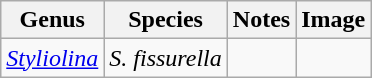<table class="wikitable">
<tr>
<th>Genus</th>
<th>Species</th>
<th>Notes</th>
<th>Image</th>
</tr>
<tr>
<td><em><a href='#'>Styliolina</a></em></td>
<td><em>S. fissurella</em></td>
<td></td>
<td></td>
</tr>
</table>
